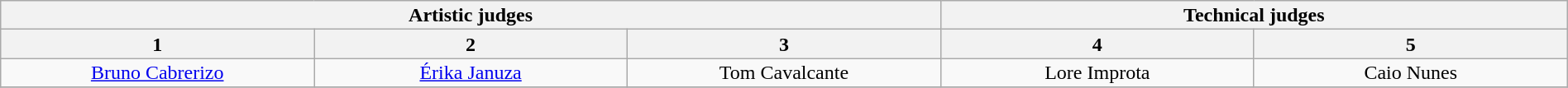<table class="wikitable" style="font-size:100%; line-height:16px; text-align:center" width="100%">
<tr>
<th colspan=3>Artistic judges</th>
<th colspan=2>Technical judges</th>
</tr>
<tr>
<th width="20.0%">1</th>
<th width="20.0%">2</th>
<th width="20.0%">3</th>
<th width="20.0%">4</th>
<th width="20.0%">5</th>
</tr>
<tr>
<td><a href='#'>Bruno Cabrerizo</a></td>
<td><a href='#'>Érika Januza</a></td>
<td>Tom Cavalcante</td>
<td>Lore Improta</td>
<td>Caio Nunes</td>
</tr>
<tr>
</tr>
</table>
